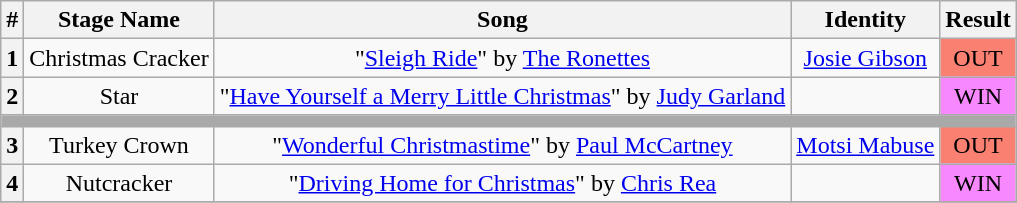<table class="wikitable plainrowheaders" style="text-align: center;">
<tr>
<th>#</th>
<th>Stage Name</th>
<th>Song</th>
<th>Identity</th>
<th>Result</th>
</tr>
<tr>
<th>1</th>
<td>Christmas Cracker</td>
<td>"<a href='#'>Sleigh Ride</a>" by <a href='#'>The Ronettes</a></td>
<td><a href='#'>Josie Gibson</a></td>
<td bgcolor=salmon>OUT</td>
</tr>
<tr>
<th>2</th>
<td>Star</td>
<td>"<a href='#'>Have Yourself a Merry Little Christmas</a>" by <a href='#'>Judy Garland</a></td>
<td></td>
<td bgcolor=#F888FD>WIN</td>
</tr>
<tr>
<td colspan="5" style="background:darkgray"></td>
</tr>
<tr>
<th>3</th>
<td>Turkey Crown</td>
<td>"<a href='#'>Wonderful Christmastime</a>" by <a href='#'>Paul McCartney</a></td>
<td><a href='#'>Motsi Mabuse</a></td>
<td bgcolor=salmon>OUT</td>
</tr>
<tr>
<th>4</th>
<td>Nutcracker</td>
<td>"<a href='#'>Driving Home for Christmas</a>" by <a href='#'>Chris Rea</a></td>
<td></td>
<td bgcolor=#F888FD>WIN</td>
</tr>
<tr>
</tr>
</table>
